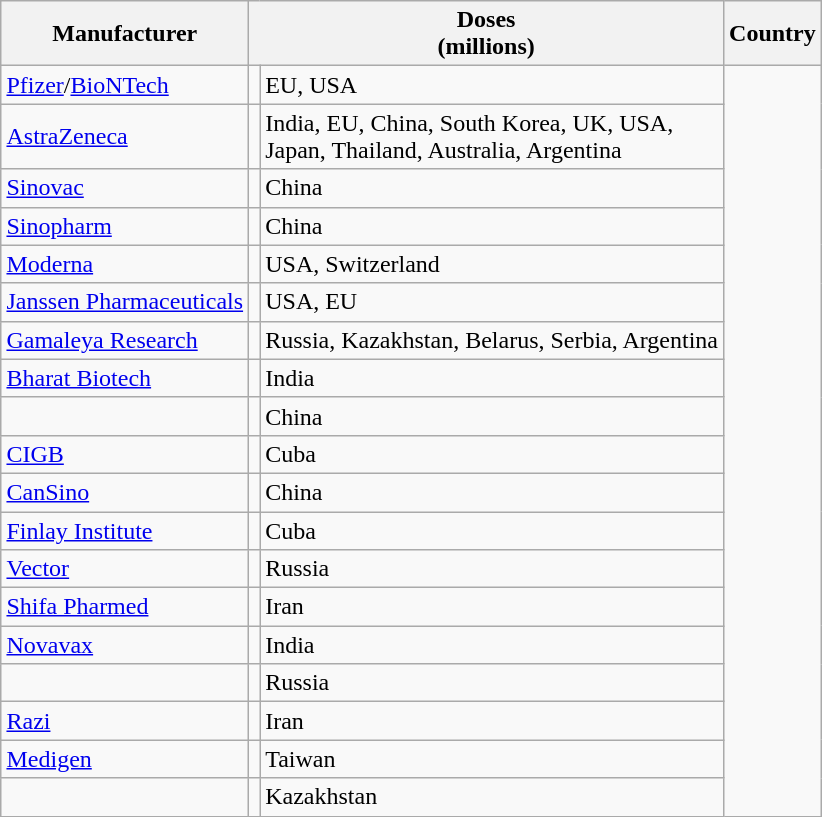<table class="wikitable sortable" align="right" style="margin-left:10px">
<tr>
<th>Manufacturer</th>
<th colspan=2>Doses<br>(millions)</th>
<th>Country</th>
</tr>
<tr>
<td><a href='#'>Pfizer</a>/<a href='#'>BioNTech</a></td>
<td></td>
<td>EU, USA</td>
</tr>
<tr>
<td><a href='#'>AstraZeneca</a></td>
<td></td>
<td>India, EU, China, South Korea, UK, USA,<br>Japan, Thailand, Australia, Argentina</td>
</tr>
<tr>
<td><a href='#'>Sinovac</a></td>
<td></td>
<td>China</td>
</tr>
<tr>
<td><a href='#'>Sinopharm</a></td>
<td></td>
<td>China</td>
</tr>
<tr>
<td><a href='#'>Moderna</a></td>
<td></td>
<td>USA, Switzerland</td>
</tr>
<tr>
<td><a href='#'>Janssen Pharmaceuticals</a></td>
<td></td>
<td>USA, EU</td>
</tr>
<tr>
<td><a href='#'>Gamaleya Research</a></td>
<td></td>
<td>Russia, Kazakhstan, Belarus, Serbia, Argentina</td>
</tr>
<tr>
<td><a href='#'>Bharat Biotech</a></td>
<td></td>
<td>India</td>
</tr>
<tr>
<td></td>
<td></td>
<td>China</td>
</tr>
<tr>
<td><a href='#'>CIGB</a></td>
<td></td>
<td>Cuba</td>
</tr>
<tr>
<td><a href='#'>CanSino</a></td>
<td></td>
<td>China</td>
</tr>
<tr>
<td><a href='#'>Finlay Institute</a></td>
<td></td>
<td>Cuba</td>
</tr>
<tr>
<td><a href='#'>Vector</a></td>
<td></td>
<td>Russia</td>
</tr>
<tr>
<td><a href='#'>Shifa Pharmed</a></td>
<td></td>
<td>Iran</td>
</tr>
<tr>
<td><a href='#'>Novavax</a></td>
<td></td>
<td>India</td>
</tr>
<tr>
<td></td>
<td></td>
<td>Russia</td>
</tr>
<tr>
<td><a href='#'>Razi</a></td>
<td></td>
<td>Iran</td>
</tr>
<tr>
<td><a href='#'>Medigen</a></td>
<td></td>
<td>Taiwan</td>
</tr>
<tr>
<td></td>
<td></td>
<td>Kazakhstan</td>
</tr>
</table>
